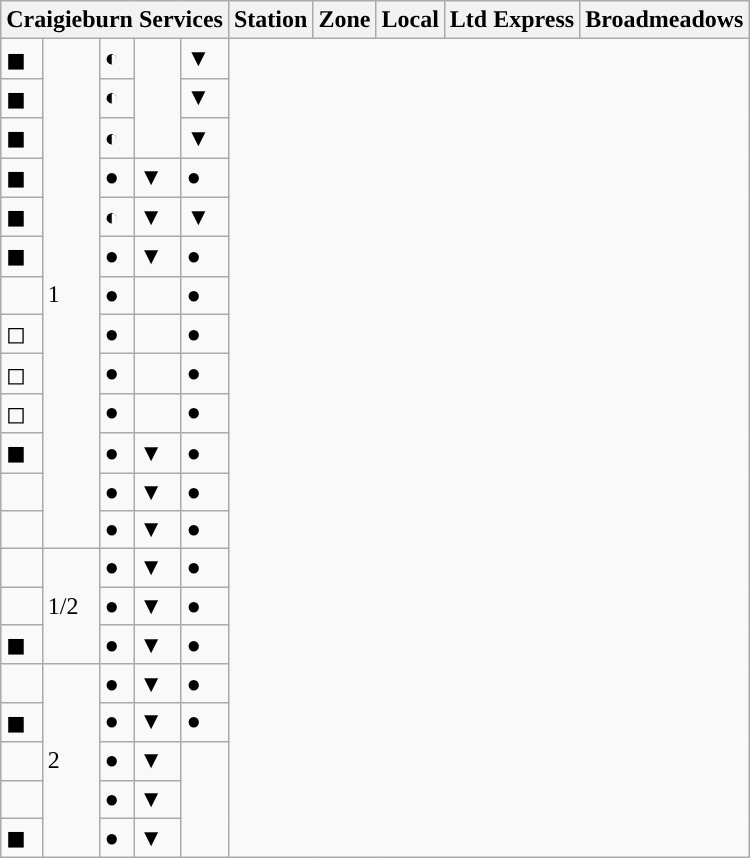<table class="wikitable defaultcenter col1left">
<tr>
<th colspan="5" style="background:#">Craigieburn Services</th>
<th>Station</th>
<th>Zone</th>
<th>Local</th>
<th>Ltd Express</th>
<th>Broadmeadows</th>
</tr>
<tr>
<td>◼ </td>
<td rowspan="13">1</td>
<td>◐</td>
<td rowspan="3"></td>
<td>▼</td>
</tr>
<tr>
<td>◼ </td>
<td>◐</td>
<td>▼</td>
</tr>
<tr>
<td>◼ </td>
<td>◐</td>
<td>▼</td>
</tr>
<tr>
<td>◼ </td>
<td>●</td>
<td>▼</td>
<td>●</td>
</tr>
<tr>
<td>◼ </td>
<td>◐</td>
<td>▼</td>
<td>▼</td>
</tr>
<tr>
<td>◼ </td>
<td>●</td>
<td>▼</td>
<td>●</td>
</tr>
<tr>
<td> </td>
<td>●</td>
<td></td>
<td>●</td>
</tr>
<tr>
<td>◻ </td>
<td>●</td>
<td></td>
<td>●</td>
</tr>
<tr>
<td>◻ </td>
<td>●</td>
<td></td>
<td>●</td>
</tr>
<tr>
<td>◻ </td>
<td>●</td>
<td></td>
<td>●</td>
</tr>
<tr>
<td>◼ </td>
<td>●</td>
<td>▼</td>
<td>●</td>
</tr>
<tr>
<td> </td>
<td>●</td>
<td>▼</td>
<td>●</td>
</tr>
<tr>
<td> </td>
<td>●</td>
<td>▼</td>
<td>●</td>
</tr>
<tr>
<td> </td>
<td rowspan="3">1/2</td>
<td>●</td>
<td>▼</td>
<td>●</td>
</tr>
<tr>
<td> </td>
<td>●</td>
<td>▼</td>
<td>●</td>
</tr>
<tr>
<td>◼ </td>
<td>●</td>
<td>▼</td>
<td>●</td>
</tr>
<tr>
<td> </td>
<td rowspan="5">2</td>
<td>●</td>
<td>▼</td>
<td>●</td>
</tr>
<tr>
<td>◼ </td>
<td>●</td>
<td>▼</td>
<td>●</td>
</tr>
<tr>
<td> </td>
<td>●</td>
<td>▼</td>
<td rowspan="3"></td>
</tr>
<tr>
<td> </td>
<td>●</td>
<td>▼</td>
</tr>
<tr>
<td>◼ </td>
<td>●</td>
<td>▼</td>
</tr>
</table>
